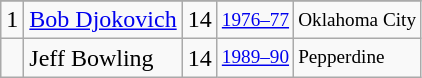<table class="wikitable">
<tr>
</tr>
<tr>
<td>1</td>
<td><a href='#'>Bob Djokovich</a></td>
<td>14</td>
<td style="font-size:80%;"><a href='#'>1976–77</a></td>
<td style="font-size:80%;">Oklahoma City</td>
</tr>
<tr>
<td></td>
<td>Jeff Bowling</td>
<td>14</td>
<td style="font-size:80%;"><a href='#'>1989–90</a></td>
<td style="font-size:80%;">Pepperdine</td>
</tr>
</table>
